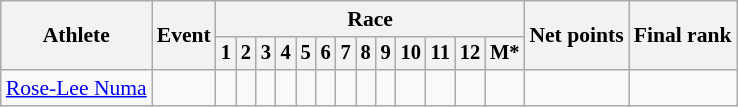<table class=wikitable style=font-size:90%;text-align:center>
<tr>
<th rowspan=2>Athlete</th>
<th rowspan=2>Event</th>
<th colspan=13>Race</th>
<th rowspan=2>Net points</th>
<th rowspan=2>Final rank</th>
</tr>
<tr style="font-size:95%">
<th>1</th>
<th>2</th>
<th>3</th>
<th>4</th>
<th>5</th>
<th>6</th>
<th>7</th>
<th>8</th>
<th>9</th>
<th>10</th>
<th>11</th>
<th>12</th>
<th>M*</th>
</tr>
<tr>
<td align=left><a href='#'>Rose-Lee Numa</a></td>
<td align=left></td>
<td></td>
<td></td>
<td></td>
<td></td>
<td></td>
<td></td>
<td></td>
<td></td>
<td></td>
<td></td>
<td></td>
<td></td>
<td></td>
<td></td>
<td></td>
</tr>
</table>
